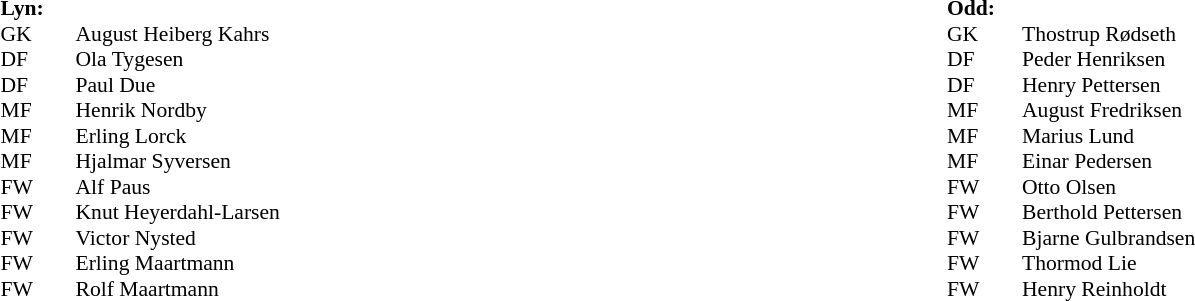<table width=100%>
<tr>
<td valign=top width=50%><br><table style=font-size:90% cellspacing=0 cellpadding=0>
<tr>
<td colspan="4"><strong>Lyn:</strong></td>
</tr>
<tr>
<th width=25></th>
<th width=25></th>
</tr>
<tr>
<td>GK</td>
<td></td>
<td>August Heiberg Kahrs</td>
</tr>
<tr>
<td>DF</td>
<td></td>
<td>Ola Tygesen</td>
</tr>
<tr>
<td>DF</td>
<td></td>
<td>Paul Due</td>
</tr>
<tr>
<td>MF</td>
<td></td>
<td>Henrik Nordby</td>
</tr>
<tr>
<td>MF</td>
<td></td>
<td>Erling Lorck</td>
</tr>
<tr>
<td>MF</td>
<td></td>
<td>Hjalmar Syversen</td>
</tr>
<tr>
<td>FW</td>
<td></td>
<td>Alf Paus</td>
</tr>
<tr>
<td>FW</td>
<td></td>
<td>Knut Heyerdahl-Larsen</td>
</tr>
<tr>
<td>FW</td>
<td></td>
<td>Victor Nysted</td>
</tr>
<tr>
<td>FW</td>
<td></td>
<td>Erling Maartmann</td>
</tr>
<tr>
<td>FW</td>
<td></td>
<td>Rolf Maartmann</td>
</tr>
</table>
</td>
<td valign="top" width="50%"><br><table style=font-size:90% cellspacing=0 cellpadding=0>
<tr>
<td colspan="4"><strong>Odd:</strong></td>
</tr>
<tr>
<th width=25></th>
<th width=25></th>
</tr>
<tr>
<td>GK</td>
<td></td>
<td>Thostrup Rødseth</td>
</tr>
<tr>
<td>DF</td>
<td></td>
<td>Peder Henriksen</td>
</tr>
<tr>
<td>DF</td>
<td></td>
<td>Henry Pettersen</td>
</tr>
<tr>
<td>MF</td>
<td></td>
<td>August Fredriksen</td>
</tr>
<tr>
<td>MF</td>
<td></td>
<td>Marius Lund</td>
</tr>
<tr>
<td>MF</td>
<td></td>
<td>Einar Pedersen</td>
</tr>
<tr>
<td>FW</td>
<td></td>
<td>Otto Olsen</td>
</tr>
<tr>
<td>FW</td>
<td></td>
<td>Berthold Pettersen</td>
</tr>
<tr>
<td>FW</td>
<td></td>
<td>Bjarne Gulbrandsen</td>
</tr>
<tr>
<td>FW</td>
<td></td>
<td>Thormod Lie</td>
</tr>
<tr>
<td>FW</td>
<td></td>
<td>Henry Reinholdt</td>
</tr>
</table>
</td>
</tr>
</table>
